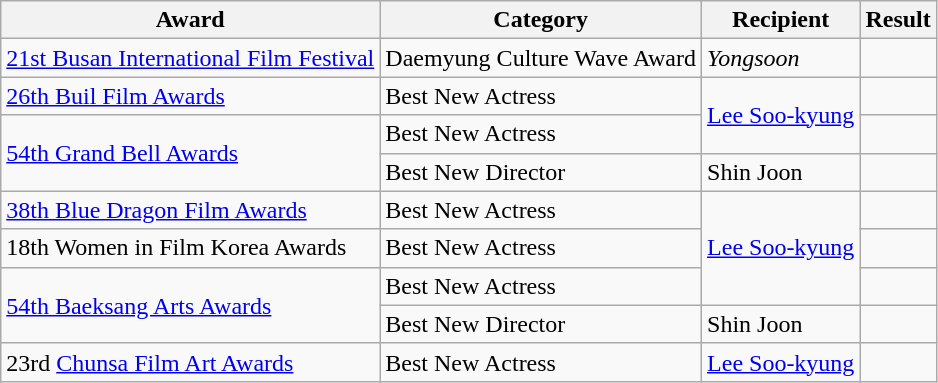<table class="wikitable sortable">
<tr>
<th>Award</th>
<th>Category</th>
<th>Recipient</th>
<th>Result</th>
</tr>
<tr>
<td><a href='#'>21st Busan International Film Festival</a></td>
<td>Daemyung Culture Wave Award</td>
<td><em>Yongsoon</em></td>
<td></td>
</tr>
<tr>
<td><a href='#'>26th Buil Film Awards</a></td>
<td>Best New Actress</td>
<td rowspan=2><a href='#'>Lee Soo-kyung</a></td>
<td></td>
</tr>
<tr>
<td rowspan=2><a href='#'>54th Grand Bell Awards</a></td>
<td>Best New Actress</td>
<td></td>
</tr>
<tr>
<td>Best New Director</td>
<td>Shin Joon</td>
<td></td>
</tr>
<tr>
<td><a href='#'>38th Blue Dragon Film Awards</a></td>
<td>Best New Actress</td>
<td rowspan=3><a href='#'>Lee Soo-kyung</a></td>
<td></td>
</tr>
<tr>
<td>18th Women in Film Korea Awards</td>
<td>Best New Actress</td>
<td></td>
</tr>
<tr>
<td rowspan=2><a href='#'>54th Baeksang Arts Awards</a></td>
<td>Best New Actress</td>
<td></td>
</tr>
<tr>
<td>Best New Director</td>
<td>Shin Joon</td>
<td></td>
</tr>
<tr>
<td>23rd <a href='#'>Chunsa Film Art Awards</a></td>
<td>Best New Actress</td>
<td><a href='#'>Lee Soo-kyung</a></td>
<td></td>
</tr>
</table>
